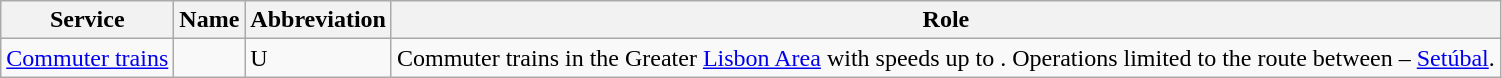<table class="wikitable">
<tr>
<th>Service</th>
<th>Name</th>
<th>Abbreviation</th>
<th>Role</th>
</tr>
<tr>
<td><a href='#'>Commuter trains</a></td>
<td></td>
<td>U</td>
<td>Commuter trains in the Greater <a href='#'>Lisbon Area</a> with speeds up to . Operations limited to the route between  – <a href='#'>Setúbal</a>.</td>
</tr>
</table>
